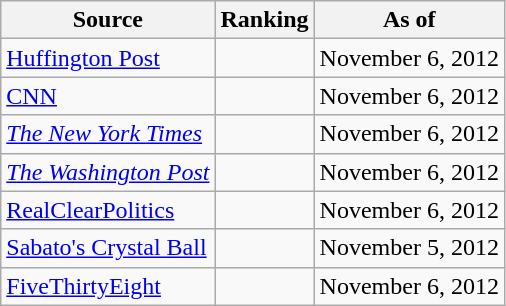<table class="wikitable" style="text-align:center">
<tr>
<th>Source</th>
<th>Ranking</th>
<th>As of</th>
</tr>
<tr>
<td align="left"><a href='#'>Huffington Post</a></td>
<td></td>
<td>November 6, 2012</td>
</tr>
<tr>
<td align="left"><a href='#'>CNN</a></td>
<td></td>
<td>November 6, 2012</td>
</tr>
<tr>
<td align=left><em><a href='#'>The New York Times</a></em></td>
<td></td>
<td>November 6, 2012</td>
</tr>
<tr>
<td align="left"><em><a href='#'>The Washington Post</a></em></td>
<td></td>
<td>November 6, 2012</td>
</tr>
<tr>
<td align="left"><a href='#'>RealClearPolitics</a></td>
<td></td>
<td>November 6, 2012</td>
</tr>
<tr>
<td align="left"><a href='#'>Sabato's Crystal Ball</a></td>
<td></td>
<td>November 5, 2012</td>
</tr>
<tr>
<td align="left"><a href='#'>FiveThirtyEight</a></td>
<td></td>
<td>November 6, 2012</td>
</tr>
</table>
